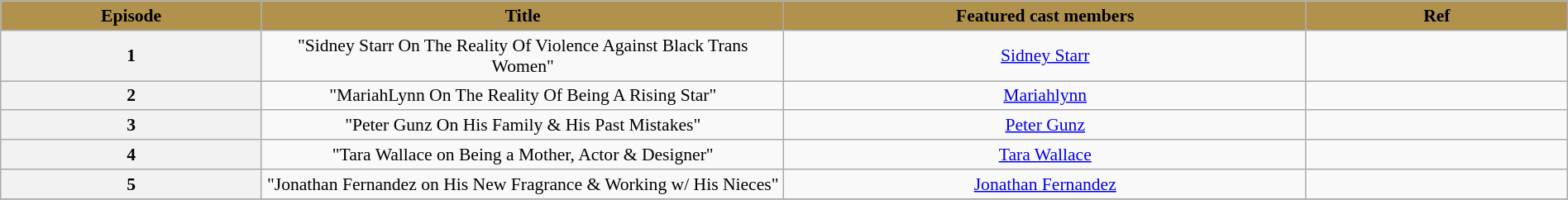<table class="wikitable sortable" style="font-size:90%; text-align: center; margin:1em auto;">
<tr>
<th scope="col" style="background:#B1924C; color: #000000;" width="5%">Episode</th>
<th scope="col" style="background:#B1924C; color: #000000;" width="10%">Title</th>
<th scope="col" style="background:#B1924C; color: #000000;" width="10%">Featured cast members</th>
<th scope="col" style="background:#B1924C; color: #000000;" width="5%">Ref</th>
</tr>
<tr>
<th scope="row">1</th>
<td>"Sidney Starr On The Reality Of Violence Against Black Trans Women"</td>
<td><a href='#'>Sidney Starr</a></td>
<td align="center"></td>
</tr>
<tr>
<th scope="row">2</th>
<td>"MariahLynn On The Reality Of Being A Rising Star"</td>
<td><a href='#'>Mariahlynn</a></td>
<td align="center"></td>
</tr>
<tr>
<th scope="row">3</th>
<td>"Peter Gunz On His Family & His Past Mistakes"</td>
<td><a href='#'>Peter Gunz</a></td>
<td align="center"></td>
</tr>
<tr>
<th scope="row">4</th>
<td>"Tara Wallace on Being a Mother, Actor & Designer"</td>
<td><a href='#'>Tara Wallace</a></td>
<td align="center"></td>
</tr>
<tr>
<th scope="row">5</th>
<td>"Jonathan Fernandez on His New Fragrance & Working w/ His Nieces"</td>
<td><a href='#'>Jonathan Fernandez</a></td>
<td align="center"></td>
</tr>
<tr>
</tr>
</table>
